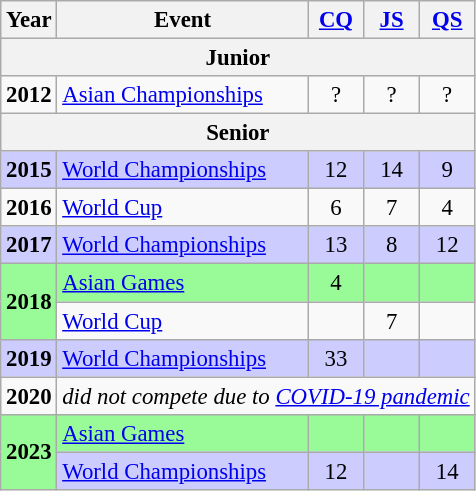<table class="wikitable" style="text-align:center; font-size:95%;">
<tr>
<th align="center">Year</th>
<th align="center">Event</th>
<th style="width:30px;"><a href='#'>CQ</a></th>
<th style="width:30px;"><a href='#'>JS</a></th>
<th style="width:30px;"><a href='#'>QS</a></th>
</tr>
<tr>
<th colspan="5">Junior</th>
</tr>
<tr>
<td><strong>2012</strong></td>
<td align="left"><a href='#'>Asian Championships</a></td>
<td>?</td>
<td>?</td>
<td>?</td>
</tr>
<tr>
<th colspan="5">Senior</th>
</tr>
<tr style="background:#ccf">
<td><strong>2015</strong></td>
<td align="left"><a href='#'>World Championships</a></td>
<td>12</td>
<td>14</td>
<td>9</td>
</tr>
<tr>
<td><strong>2016</strong></td>
<td align="left"><a href='#'>World Cup</a></td>
<td>6</td>
<td>7</td>
<td>4</td>
</tr>
<tr style="background:#ccf">
<td><strong>2017</strong></td>
<td align="left"><a href='#'>World Championships</a></td>
<td>13</td>
<td>8</td>
<td>12</td>
</tr>
<tr style="background:#98fb98">
<td rowspan="2"><strong>2018</strong></td>
<td align="left"><a href='#'>Asian Games</a></td>
<td>4</td>
<td></td>
<td></td>
</tr>
<tr>
<td align="left"><a href='#'>World Cup</a></td>
<td></td>
<td>7</td>
<td></td>
</tr>
<tr style="background:#ccf">
<td><strong>2019</strong></td>
<td align="left"><a href='#'>World Championships</a></td>
<td>33</td>
<td></td>
<td></td>
</tr>
<tr>
<td><strong>2020</strong></td>
<td colspan="4"><em>did not compete due to <a href='#'>COVID-19 pandemic</a></em></td>
</tr>
<tr style="background:#98fb98">
<td rowspan="2"><strong>2023</strong></td>
<td align="left"><a href='#'>Asian Games</a></td>
<td></td>
<td></td>
<td></td>
</tr>
<tr style="background:#ccf">
<td align="left"><a href='#'>World Championships</a></td>
<td>12</td>
<td></td>
<td>14</td>
</tr>
</table>
